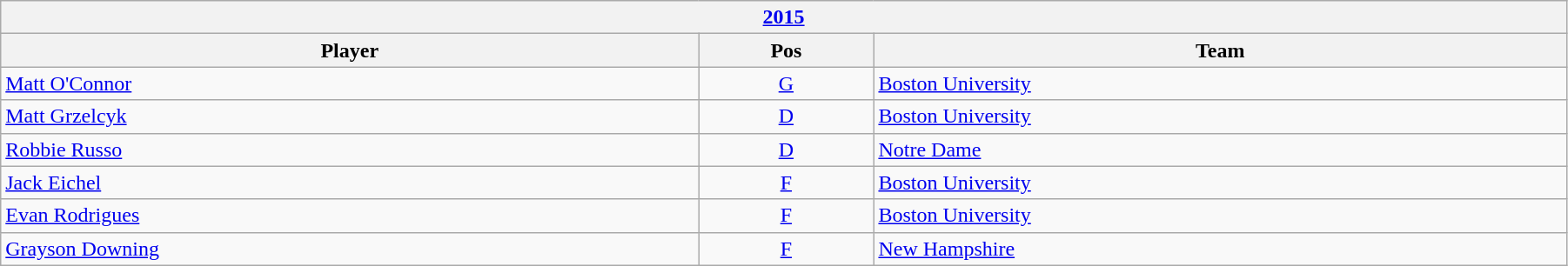<table class="wikitable" width=95%>
<tr>
<th colspan=3><a href='#'>2015</a></th>
</tr>
<tr>
<th>Player</th>
<th>Pos</th>
<th>Team</th>
</tr>
<tr>
<td><a href='#'>Matt O'Connor</a></td>
<td align=center><a href='#'>G</a></td>
<td><a href='#'>Boston University</a></td>
</tr>
<tr>
<td><a href='#'>Matt Grzelcyk</a></td>
<td align=center><a href='#'>D</a></td>
<td><a href='#'>Boston University</a></td>
</tr>
<tr>
<td><a href='#'>Robbie Russo</a></td>
<td align=center><a href='#'>D</a></td>
<td><a href='#'>Notre Dame</a></td>
</tr>
<tr>
<td><a href='#'>Jack Eichel</a></td>
<td align=center><a href='#'>F</a></td>
<td><a href='#'>Boston University</a></td>
</tr>
<tr>
<td><a href='#'>Evan Rodrigues</a></td>
<td align=center><a href='#'>F</a></td>
<td><a href='#'>Boston University</a></td>
</tr>
<tr>
<td><a href='#'>Grayson Downing</a></td>
<td align=center><a href='#'>F</a></td>
<td><a href='#'>New Hampshire</a></td>
</tr>
</table>
